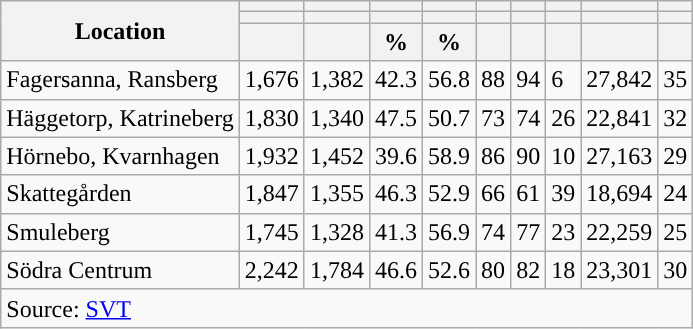<table role="presentation" class="wikitable sortable mw-collapsible">
<tr>
<th rowspan="3">Location</th>
<th></th>
<th></th>
<th></th>
<th></th>
<th></th>
<th></th>
<th></th>
<th></th>
<th></th>
</tr>
<tr>
<th></th>
<th></th>
<th style="background:"></th>
<th style="background:"></th>
<th></th>
<th></th>
<th></th>
<th></th>
<th></th>
</tr>
<tr>
<th data-sort-type="number"></th>
<th data-sort-type="number"></th>
<th data-sort-type="number">%</th>
<th data-sort-type="number">%</th>
<th data-sort-type="number"></th>
<th data-sort-type="number"></th>
<th data-sort-type="number"></th>
<th data-sort-type="number"></th>
<th data-sort-type="number"></th>
</tr>
<tr>
<td align="left">Fagersanna, Ransberg</td>
<td>1,676</td>
<td>1,382</td>
<td>42.3</td>
<td>56.8</td>
<td>88</td>
<td>94</td>
<td>6</td>
<td>27,842</td>
<td>35</td>
</tr>
<tr>
<td align="left">Häggetorp, Katrineberg</td>
<td>1,830</td>
<td>1,340</td>
<td>47.5</td>
<td>50.7</td>
<td>73</td>
<td>74</td>
<td>26</td>
<td>22,841</td>
<td>32</td>
</tr>
<tr>
<td align="left">Hörnebo, Kvarnhagen</td>
<td>1,932</td>
<td>1,452</td>
<td>39.6</td>
<td>58.9</td>
<td>86</td>
<td>90</td>
<td>10</td>
<td>27,163</td>
<td>29</td>
</tr>
<tr>
<td align="left">Skattegården</td>
<td>1,847</td>
<td>1,355</td>
<td>46.3</td>
<td>52.9</td>
<td>66</td>
<td>61</td>
<td>39</td>
<td>18,694</td>
<td>24</td>
</tr>
<tr>
<td align="left">Smuleberg</td>
<td>1,745</td>
<td>1,328</td>
<td>41.3</td>
<td>56.9</td>
<td>74</td>
<td>77</td>
<td>23</td>
<td>22,259</td>
<td>25</td>
</tr>
<tr>
<td align="left">Södra Centrum</td>
<td>2,242</td>
<td>1,784</td>
<td>46.6</td>
<td>52.6</td>
<td>80</td>
<td>82</td>
<td>18</td>
<td>23,301</td>
<td>30</td>
</tr>
<tr>
<td colspan="10" align="left">Source: <a href='#'>SVT</a></td>
</tr>
</table>
